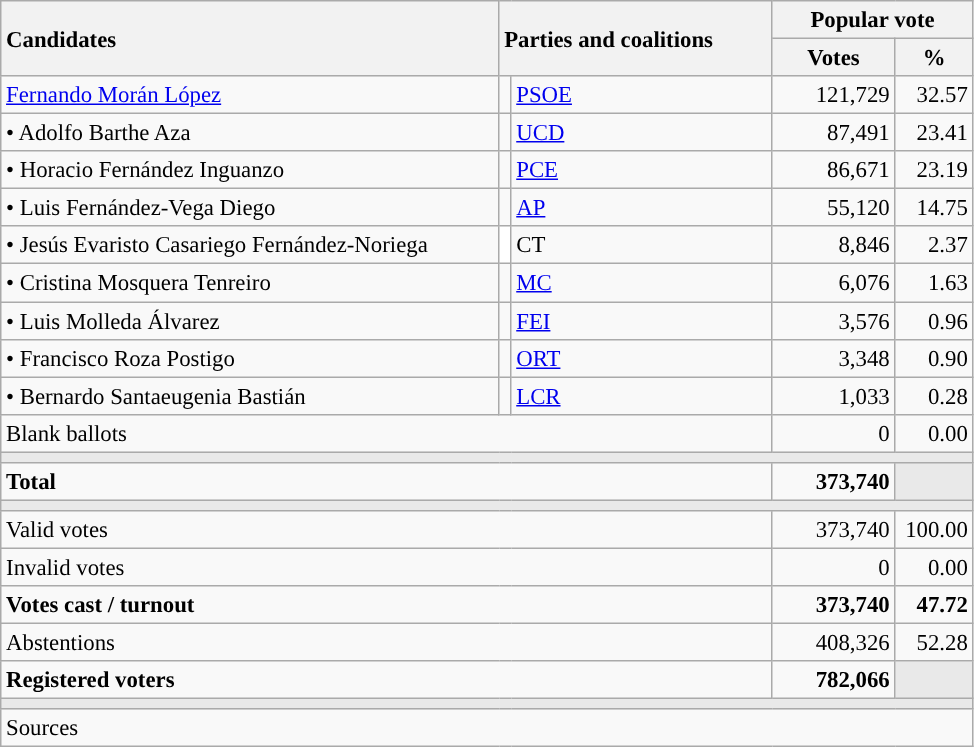<table class="wikitable" style="text-align:right; font-size:95%;">
<tr>
<th style="text-align:left;" rowspan="2" width="325">Candidates</th>
<th style="text-align:left;" rowspan="2" colspan="2" width="175">Parties and coalitions</th>
<th colspan="2">Popular vote</th>
</tr>
<tr>
<th width="75">Votes</th>
<th width="45">%</th>
</tr>
<tr>
<td align="left"> <a href='#'>Fernando Morán López</a></td>
<td width="1" style="color:inherit;background:"></td>
<td align="left"><a href='#'>PSOE</a></td>
<td>121,729</td>
<td>32.57</td>
</tr>
<tr>
<td align="left">• Adolfo Barthe Aza</td>
<td style="color:inherit;background:"></td>
<td align="left"><a href='#'>UCD</a></td>
<td>87,491</td>
<td>23.41</td>
</tr>
<tr>
<td align="left">• Horacio Fernández Inguanzo</td>
<td style="color:inherit;background:"></td>
<td align="left"><a href='#'>PCE</a></td>
<td>86,671</td>
<td>23.19</td>
</tr>
<tr>
<td align="left">• Luis Fernández-Vega Diego</td>
<td style="color:inherit;background:"></td>
<td align="left"><a href='#'>AP</a></td>
<td>55,120</td>
<td>14.75</td>
</tr>
<tr>
<td align="left">• Jesús Evaristo Casariego Fernández-Noriega</td>
<td bgcolor="white"></td>
<td align="left">CT</td>
<td>8,846</td>
<td>2.37</td>
</tr>
<tr>
<td align="left">• Cristina Mosquera Tenreiro</td>
<td style="color:inherit;background:"></td>
<td align="left"><a href='#'>MC</a></td>
<td>6,076</td>
<td>1.63</td>
</tr>
<tr>
<td align="left">• Luis Molleda Álvarez</td>
<td style="color:inherit;background:"></td>
<td align="left"><a href='#'>FEI</a></td>
<td>3,576</td>
<td>0.96</td>
</tr>
<tr>
<td align="left">• Francisco Roza Postigo</td>
<td style="color:inherit;background:"></td>
<td align="left"><a href='#'>ORT</a></td>
<td>3,348</td>
<td>0.90</td>
</tr>
<tr>
<td align="left">• Bernardo Santaeugenia Bastián</td>
<td style="color:inherit;background:"></td>
<td align="left"><a href='#'>LCR</a></td>
<td>1,033</td>
<td>0.28</td>
</tr>
<tr>
<td align="left" colspan="3">Blank ballots</td>
<td>0</td>
<td>0.00</td>
</tr>
<tr>
<td colspan="5" bgcolor="#E9E9E9"></td>
</tr>
<tr style="font-weight:bold;">
<td align="left" colspan="3">Total</td>
<td>373,740</td>
<td bgcolor="#E9E9E9"></td>
</tr>
<tr>
<td colspan="5" bgcolor="#E9E9E9"></td>
</tr>
<tr>
<td align="left" colspan="3">Valid votes</td>
<td>373,740</td>
<td>100.00</td>
</tr>
<tr>
<td align="left" colspan="3">Invalid votes</td>
<td>0</td>
<td>0.00</td>
</tr>
<tr style="font-weight:bold;">
<td align="left" colspan="3">Votes cast / turnout</td>
<td>373,740</td>
<td>47.72</td>
</tr>
<tr>
<td align="left" colspan="3">Abstentions</td>
<td>408,326</td>
<td>52.28</td>
</tr>
<tr style="font-weight:bold;">
<td align="left" colspan="3">Registered voters</td>
<td>782,066</td>
<td bgcolor="#E9E9E9"></td>
</tr>
<tr>
<td colspan="5" bgcolor="#E9E9E9"></td>
</tr>
<tr>
<td align="left" colspan="5">Sources</td>
</tr>
</table>
